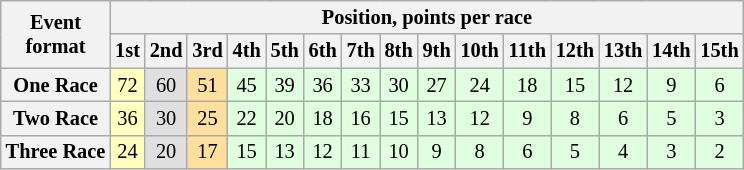<table class="wikitable" style="font-size:85%; text-align:center">
<tr>
<th rowspan="2">Event<br>format</th>
<th colspan="29">Position, points per race</th>
</tr>
<tr>
<th>1st</th>
<th>2nd</th>
<th>3rd</th>
<th>4th</th>
<th>5th</th>
<th>6th</th>
<th>7th</th>
<th>8th</th>
<th>9th</th>
<th>10th</th>
<th>11th</th>
<th>12th</th>
<th>13th</th>
<th>14th</th>
<th>15th</th>
</tr>
<tr>
<th>One Race</th>
<td style="background:#ffffbf;">72</td>
<td style="background:#dfdfdf;">60</td>
<td style="background:#ffdf9f;">51</td>
<td style="background:#dfffdf;">45</td>
<td style="background:#dfffdf;">39</td>
<td style="background:#dfffdf;">36</td>
<td style="background:#dfffdf;">33</td>
<td style="background:#dfffdf;">30</td>
<td style="background:#dfffdf;">27</td>
<td style="background:#dfffdf;">24</td>
<td style="background:#dfffdf;">18</td>
<td style="background:#dfffdf;">15</td>
<td style="background:#dfffdf;">12</td>
<td style="background:#dfffdf;">9</td>
<td style="background:#dfffdf;">6</td>
</tr>
<tr>
<th>Two Race</th>
<td style="background:#ffffbf;">36</td>
<td style="background:#dfdfdf;">30</td>
<td style="background:#ffdf9f;">25</td>
<td style="background:#dfffdf;">22</td>
<td style="background:#dfffdf;">20</td>
<td style="background:#dfffdf;">18</td>
<td style="background:#dfffdf;">16</td>
<td style="background:#dfffdf;">15</td>
<td style="background:#dfffdf;">13</td>
<td style="background:#dfffdf;">12</td>
<td style="background:#dfffdf;">9</td>
<td style="background:#dfffdf;">8</td>
<td style="background:#dfffdf;">6</td>
<td style="background:#dfffdf;">5</td>
<td style="background:#dfffdf;">3</td>
</tr>
<tr>
<th>Three Race</th>
<td style="background:#ffffbf;">24</td>
<td style="background:#dfdfdf;">20</td>
<td style="background:#ffdf9f;">17</td>
<td style="background:#dfffdf;">15</td>
<td style="background:#dfffdf;">13</td>
<td style="background:#dfffdf;">12</td>
<td style="background:#dfffdf;">11</td>
<td style="background:#dfffdf;">10</td>
<td style="background:#dfffdf;">9</td>
<td style="background:#dfffdf;">8</td>
<td style="background:#dfffdf;">6</td>
<td style="background:#dfffdf;">5</td>
<td style="background:#dfffdf;">4</td>
<td style="background:#dfffdf;">3</td>
<td style="background:#dfffdf;">2</td>
</tr>
</table>
